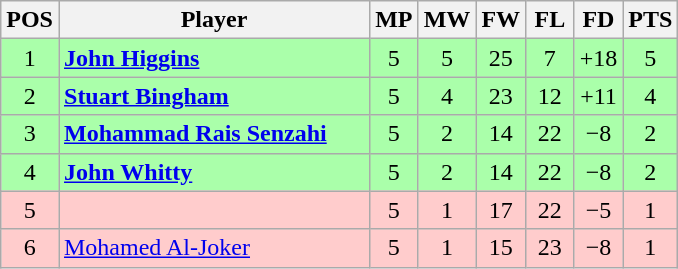<table class="wikitable" style="text-align: center;">
<tr>
<th width=25>POS</th>
<th width=200>Player</th>
<th width=25>MP</th>
<th width=25>MW</th>
<th width=25>FW</th>
<th width=25>FL</th>
<th width=25>FD</th>
<th width=25>PTS</th>
</tr>
<tr style="background:#aaffaa;">
<td>1</td>
<td style="text-align:left;"> <strong><a href='#'>John Higgins</a></strong></td>
<td>5</td>
<td>5</td>
<td>25</td>
<td>7</td>
<td>+18</td>
<td>5</td>
</tr>
<tr style="background:#aaffaa;">
<td>2</td>
<td style="text-align:left;"> <strong><a href='#'>Stuart Bingham</a></strong></td>
<td>5</td>
<td>4</td>
<td>23</td>
<td>12</td>
<td>+11</td>
<td>4</td>
</tr>
<tr style="background:#aaffaa;">
<td>3</td>
<td style="text-align:left;"> <strong><a href='#'>Mohammad Rais Senzahi</a></strong></td>
<td>5</td>
<td>2</td>
<td>14</td>
<td>22</td>
<td>−8</td>
<td>2</td>
</tr>
<tr style="background:#aaffaa;">
<td>4</td>
<td style="text-align:left;"> <strong><a href='#'>John Whitty</a></strong></td>
<td>5</td>
<td>2</td>
<td>14</td>
<td>22</td>
<td>−8</td>
<td>2</td>
</tr>
<tr style="background:#fcc;">
<td>5</td>
<td style="text-align:left;"></td>
<td>5</td>
<td>1</td>
<td>17</td>
<td>22</td>
<td>−5</td>
<td>1</td>
</tr>
<tr style="background:#fcc;">
<td>6</td>
<td style="text-align:left;"> <a href='#'>Mohamed Al-Joker</a></td>
<td>5</td>
<td>1</td>
<td>15</td>
<td>23</td>
<td>−8</td>
<td>1</td>
</tr>
</table>
